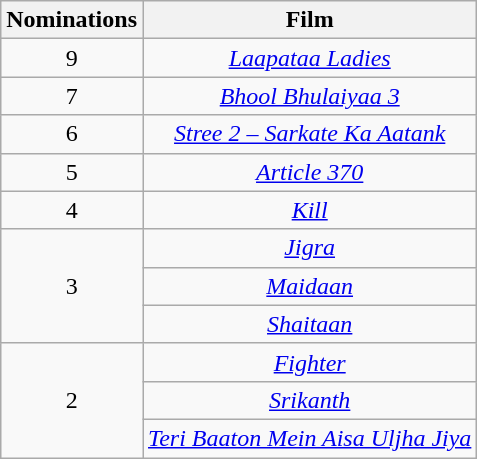<table class="wikitable plainrowheaders" style="text-align:center;">
<tr>
<th scope="col" style="width:55px;">Nominations</th>
<th scope="col" style="text-align:center;">Film</th>
</tr>
<tr>
<td scope="row" style="text-align:center">9</td>
<td><em><a href='#'>Laapataa Ladies</a></em></td>
</tr>
<tr>
<td>7</td>
<td><em><a href='#'>Bhool Bhulaiyaa 3</a></em></td>
</tr>
<tr>
<td>6</td>
<td><a href='#'><em>Stree 2 – Sarkate Ka Aatank</em></a></td>
</tr>
<tr>
<td scope="row" style="text-align:center">5</td>
<td><a href='#'><em>Article 370</em></a></td>
</tr>
<tr>
<td scope="row" style="text-align:center;">4</td>
<td><a href='#'><em>Kill</em></a></td>
</tr>
<tr>
<td rowspan="3">3</td>
<td><em><a href='#'>Jigra</a></em></td>
</tr>
<tr>
<td><em><a href='#'>Maidaan</a></em></td>
</tr>
<tr>
<td><a href='#'><em>Shaitaan</em></a></td>
</tr>
<tr>
<td rowspan="3">2</td>
<td><a href='#'><em>Fighter</em></a></td>
</tr>
<tr>
<td><a href='#'><em>Srikanth</em></a></td>
</tr>
<tr>
<td><a href='#'><em>Teri Baaton Mein Aisa Uljha Jiya</em></a></td>
</tr>
</table>
